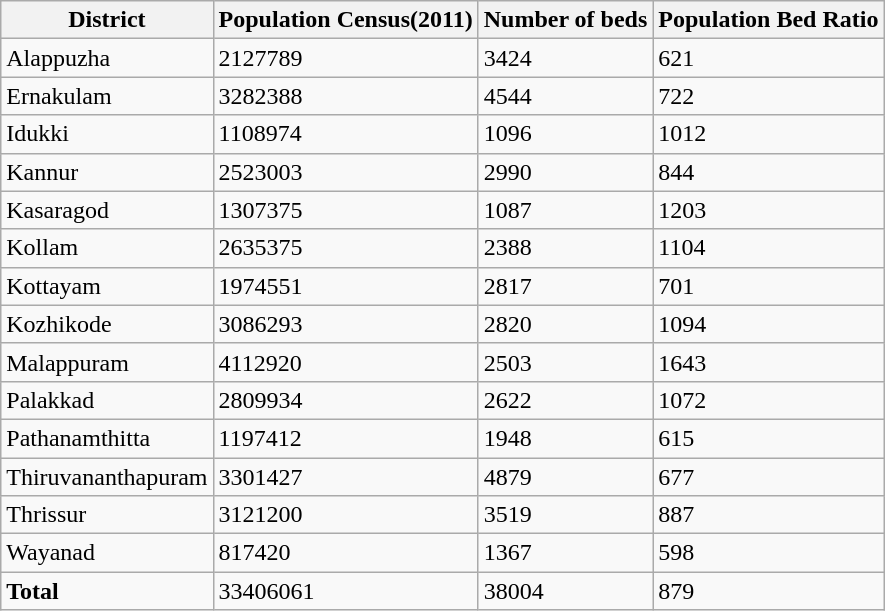<table class="wikitable sortable">
<tr>
<th>District</th>
<th>Population Census(2011)</th>
<th>Number of beds</th>
<th>Population Bed Ratio</th>
</tr>
<tr>
<td>Alappuzha</td>
<td>2127789</td>
<td>3424</td>
<td>621</td>
</tr>
<tr>
<td>Ernakulam</td>
<td>3282388</td>
<td>4544</td>
<td>722</td>
</tr>
<tr>
<td>Idukki</td>
<td>1108974</td>
<td>1096</td>
<td>1012</td>
</tr>
<tr>
<td>Kannur</td>
<td>2523003</td>
<td>2990</td>
<td>844</td>
</tr>
<tr>
<td>Kasaragod</td>
<td>1307375</td>
<td>1087</td>
<td>1203</td>
</tr>
<tr>
<td>Kollam</td>
<td>2635375</td>
<td>2388</td>
<td>1104</td>
</tr>
<tr>
<td>Kottayam</td>
<td>1974551</td>
<td>2817</td>
<td>701</td>
</tr>
<tr>
<td>Kozhikode</td>
<td>3086293</td>
<td>2820</td>
<td>1094</td>
</tr>
<tr>
<td>Malappuram</td>
<td>4112920</td>
<td>2503</td>
<td>1643</td>
</tr>
<tr>
<td>Palakkad</td>
<td>2809934</td>
<td>2622</td>
<td>1072</td>
</tr>
<tr>
<td>Pathanamthitta</td>
<td>1197412</td>
<td>1948</td>
<td>615</td>
</tr>
<tr>
<td>Thiruvananthapuram</td>
<td>3301427</td>
<td>4879</td>
<td>677</td>
</tr>
<tr>
<td>Thrissur</td>
<td>3121200</td>
<td>3519</td>
<td>887</td>
</tr>
<tr>
<td>Wayanad</td>
<td>817420</td>
<td>1367</td>
<td>598</td>
</tr>
<tr>
<td><strong>Total</strong></td>
<td>33406061</td>
<td>38004</td>
<td>879</td>
</tr>
</table>
